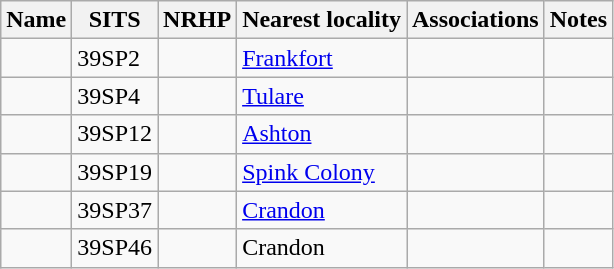<table class="wikitable sortable">
<tr>
<th scope="col">Name</th>
<th scope="col">SITS</th>
<th scope="col">NRHP</th>
<th scope="col">Nearest locality</th>
<th scope="col">Associations</th>
<th scope="col" class="unsortable">Notes</th>
</tr>
<tr>
<td></td>
<td>39SP2</td>
<td></td>
<td><a href='#'>Frankfort</a></td>
<td></td>
<td></td>
</tr>
<tr>
<td></td>
<td>39SP4</td>
<td></td>
<td><a href='#'>Tulare</a></td>
<td></td>
<td></td>
</tr>
<tr>
<td></td>
<td>39SP12</td>
<td></td>
<td><a href='#'>Ashton</a></td>
<td></td>
<td></td>
</tr>
<tr>
<td></td>
<td>39SP19</td>
<td></td>
<td><a href='#'>Spink Colony</a></td>
<td></td>
<td></td>
</tr>
<tr>
<td></td>
<td>39SP37</td>
<td></td>
<td><a href='#'>Crandon</a></td>
<td></td>
<td></td>
</tr>
<tr>
<td></td>
<td>39SP46</td>
<td></td>
<td>Crandon</td>
<td></td>
<td></td>
</tr>
</table>
